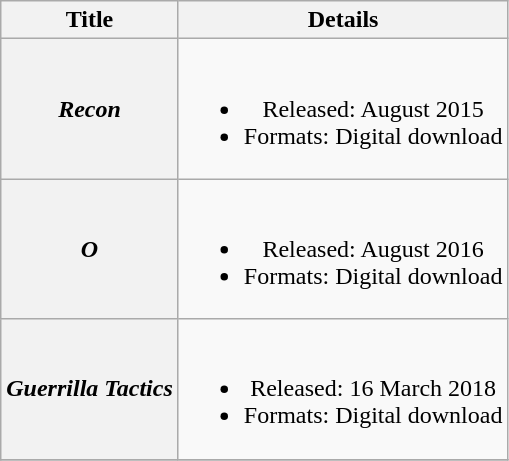<table class="wikitable plainrowheaders" style="text-align:center;">
<tr>
<th scope="col">Title</th>
<th scope="col">Details</th>
</tr>
<tr>
<th scope="row"><em>Recon</em></th>
<td><br><ul><li>Released: August 2015</li><li>Formats: Digital download</li></ul></td>
</tr>
<tr>
<th scope="row"><em>O</em></th>
<td><br><ul><li>Released: August 2016</li><li>Formats: Digital download</li></ul></td>
</tr>
<tr>
<th scope="row"><em>Guerrilla Tactics</em></th>
<td><br><ul><li>Released: 16 March 2018</li><li>Formats: Digital download</li></ul></td>
</tr>
<tr>
</tr>
</table>
